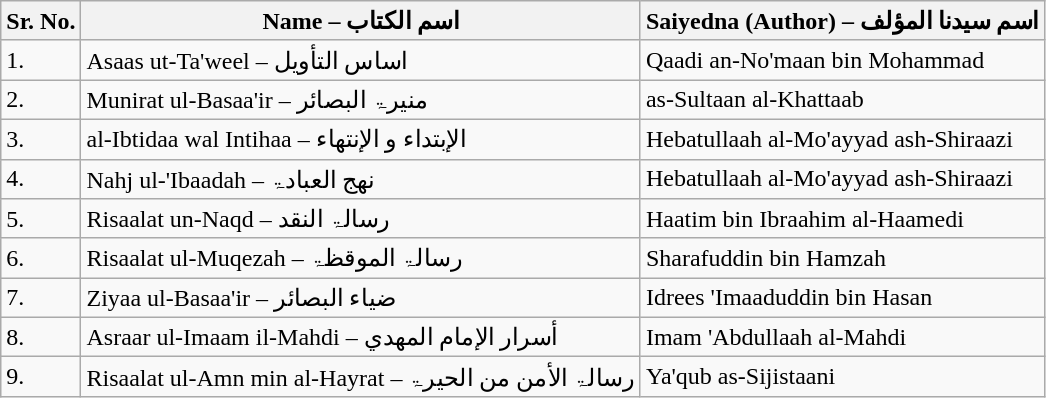<table class="wikitable">
<tr>
<th>Sr. No.</th>
<th>Name – اسم الکتاب</th>
<th>Saiyedna (Author) – اسم سیدنا المؤلف</th>
</tr>
<tr>
<td>1.</td>
<td>Asaas ut-Ta'weel – اساس التأویل</td>
<td>Qaadi an-No'maan bin Mohammad</td>
</tr>
<tr>
<td>2.</td>
<td>Munirat ul-Basaa'ir – منیرۃ البصائر</td>
<td>as-Sultaan al-Khattaab</td>
</tr>
<tr>
<td>3.</td>
<td>al-Ibtidaa wal Intihaa – الإبتداء و الإنتھاء</td>
<td>Hebatullaah al-Mo'ayyad ash-Shiraazi</td>
</tr>
<tr>
<td>4.</td>
<td>Nahj ul-'Ibaadah – نھج العبادۃ</td>
<td>Hebatullaah al-Mo'ayyad ash-Shiraazi</td>
</tr>
<tr>
<td>5.</td>
<td>Risaalat un-Naqd – رسالۃ النقد</td>
<td>Haatim bin Ibraahim al-Haamedi</td>
</tr>
<tr>
<td>6.</td>
<td>Risaalat ul-Muqezah – رسالۃ الموقظۃ</td>
<td>Sharafuddin bin Hamzah</td>
</tr>
<tr>
<td>7.</td>
<td>Ziyaa ul-Basaa'ir – ضیاء البصائر</td>
<td>Idrees 'Imaaduddin bin Hasan</td>
</tr>
<tr>
<td>8.</td>
<td>Asraar ul-Imaam il-Mahdi – أسرار الإمام المھدي</td>
<td>Imam 'Abdullaah al-Mahdi</td>
</tr>
<tr>
<td>9.</td>
<td>Risaalat ul-Amn min al-Hayrat – رسالۃ الأمن من الحیرۃ</td>
<td>Ya'qub as-Sijistaani</td>
</tr>
</table>
